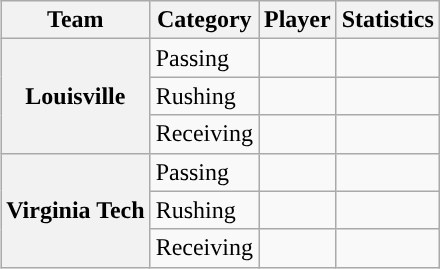<table class="wikitable" style="float:right">
<tr>
<th>Team</th>
<th>Category</th>
<th>Player</th>
<th>Statistics</th>
</tr>
<tr>
<th rowspan=3>Louisville</th>
<td>Passing</td>
<td></td>
<td></td>
</tr>
<tr>
<td>Rushing</td>
<td></td>
<td></td>
</tr>
<tr>
<td>Receiving</td>
<td></td>
<td></td>
</tr>
<tr>
<th rowspan=3>Virginia Tech</th>
<td>Passing</td>
<td></td>
<td></td>
</tr>
<tr>
<td>Rushing</td>
<td></td>
<td></td>
</tr>
<tr>
<td>Receiving</td>
<td></td>
<td></td>
</tr>
</table>
